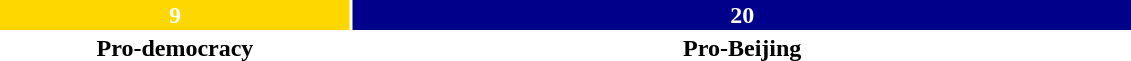<table style="width:60%; text-align:center;">
<tr style="color:white;">
<td style="background:gold; width:31%;"><strong>9</strong></td>
<td style="background:darkblue; width:69%;"><strong>20</strong></td>
</tr>
<tr>
<td><span><strong>Pro-democracy</strong></span></td>
<td><span><strong>Pro-Beijing</strong></span></td>
</tr>
</table>
